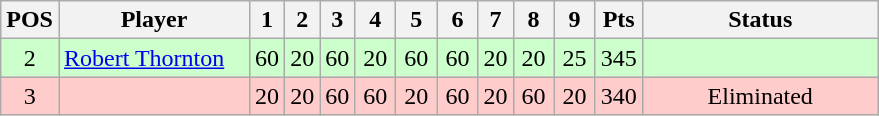<table class="wikitable" style="text-align:center; margin: 1em auto 1em auto, align:left">
<tr>
<th width=20>POS</th>
<th width=120>Player</th>
<th width=3>1</th>
<th width=3>2</th>
<th width=3>3</th>
<th width=20>4</th>
<th width=20>5</th>
<th width=20>6</th>
<th width=3>7</th>
<th width=20>8</th>
<th width=20>9</th>
<th width=20>Pts</th>
<th width=150>Status</th>
</tr>
<tr style="background:#CCFFCC;">
<td>2</td>
<td style="text-align:left;"> <a href='#'>Robert Thornton</a></td>
<td>60</td>
<td>20</td>
<td>60</td>
<td>20</td>
<td>60</td>
<td>60</td>
<td>20</td>
<td>20</td>
<td>25</td>
<td>345</td>
<td></td>
</tr>
<tr style="background:#FFCCCC;">
<td>3</td>
<td style="text-align:left;"></td>
<td>20</td>
<td>20</td>
<td>60</td>
<td>60</td>
<td>20</td>
<td>60</td>
<td>20</td>
<td>60</td>
<td>20</td>
<td>340</td>
<td>Eliminated</td>
</tr>
</table>
